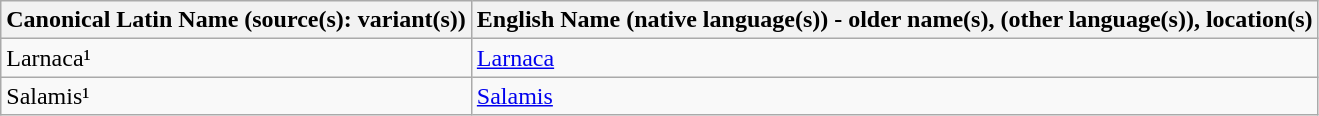<table class="wikitable">
<tr>
<th>Canonical Latin Name (source(s): variant(s))</th>
<th>English Name (native language(s)) - older name(s), (other language(s)), location(s)</th>
</tr>
<tr>
<td>Larnaca¹</td>
<td><a href='#'>Larnaca</a></td>
</tr>
<tr>
<td>Salamis¹</td>
<td><a href='#'>Salamis</a></td>
</tr>
</table>
